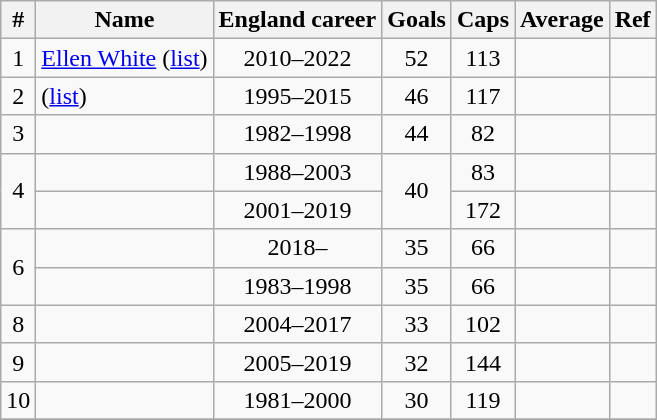<table class="wikitable sortable" style="text-align:center">
<tr>
<th>#</th>
<th>Name</th>
<th>England career</th>
<th>Goals</th>
<th>Caps</th>
<th>Average</th>
<th scope=col class=unsortable>Ref</th>
</tr>
<tr>
<td>1</td>
<td align="left"><a href='#'>Ellen White</a> (<a href='#'>list</a>)</td>
<td>2010–2022</td>
<td>52</td>
<td>113</td>
<td></td>
<td></td>
</tr>
<tr>
<td>2</td>
<td align="left"> (<a href='#'>list</a>)</td>
<td>1995–2015</td>
<td>46</td>
<td>117</td>
<td></td>
<td></td>
</tr>
<tr>
<td>3</td>
<td align="left"></td>
<td>1982–1998</td>
<td>44</td>
<td>82</td>
<td></td>
<td></td>
</tr>
<tr>
<td rowspan="2">4</td>
<td align="left"></td>
<td>1988–2003</td>
<td rowspan=2>40</td>
<td>83</td>
<td></td>
<td></td>
</tr>
<tr>
<td align="left"></td>
<td>2001–2019</td>
<td>172</td>
<td></td>
<td></td>
</tr>
<tr>
<td rowspan="2">6</td>
<td align="left"><strong></strong></td>
<td>2018–</td>
<td>35</td>
<td>66</td>
<td></td>
<td></td>
</tr>
<tr>
<td align="left"></td>
<td>1983–1998</td>
<td>35</td>
<td>66</td>
<td></td>
<td></td>
</tr>
<tr>
<td>8</td>
<td align="left"></td>
<td>2004–2017</td>
<td>33</td>
<td>102</td>
<td></td>
<td></td>
</tr>
<tr>
<td>9</td>
<td align="left"></td>
<td>2005–2019</td>
<td>32</td>
<td>144</td>
<td></td>
<td></td>
</tr>
<tr>
<td>10</td>
<td align="left"></td>
<td>1981–2000</td>
<td>30</td>
<td>119</td>
<td></td>
<td></td>
</tr>
<tr>
</tr>
</table>
